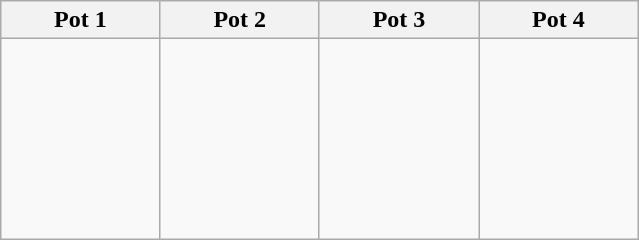<table class="wikitable">
<tr>
<th width=10%>Pot 1</th>
<th width=10%>Pot 2</th>
<th width=10%>Pot 3</th>
<th width=10%>Pot 4</th>
</tr>
<tr>
<td valign="top"><br><br><br><br><br><br><br></td>
<td valign="top"><br><br><br><br><br><br><br></td>
<td valign="top"><br><br><br><br><br><br><br></td>
<td valign="top"><br><br><br><br><br><br><br></td>
</tr>
</table>
